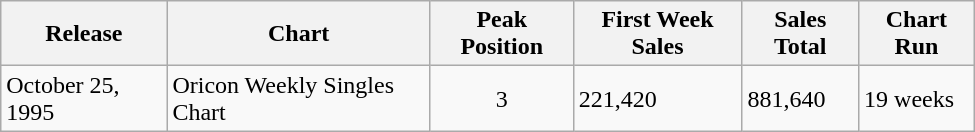<table class="wikitable" width="650px">
<tr>
<th>Release</th>
<th>Chart</th>
<th>Peak Position</th>
<th>First Week Sales</th>
<th>Sales Total</th>
<th>Chart Run</th>
</tr>
<tr>
<td>October 25, 1995</td>
<td>Oricon Weekly Singles Chart</td>
<td align="center">3</td>
<td>221,420</td>
<td>881,640</td>
<td>19 weeks</td>
</tr>
</table>
